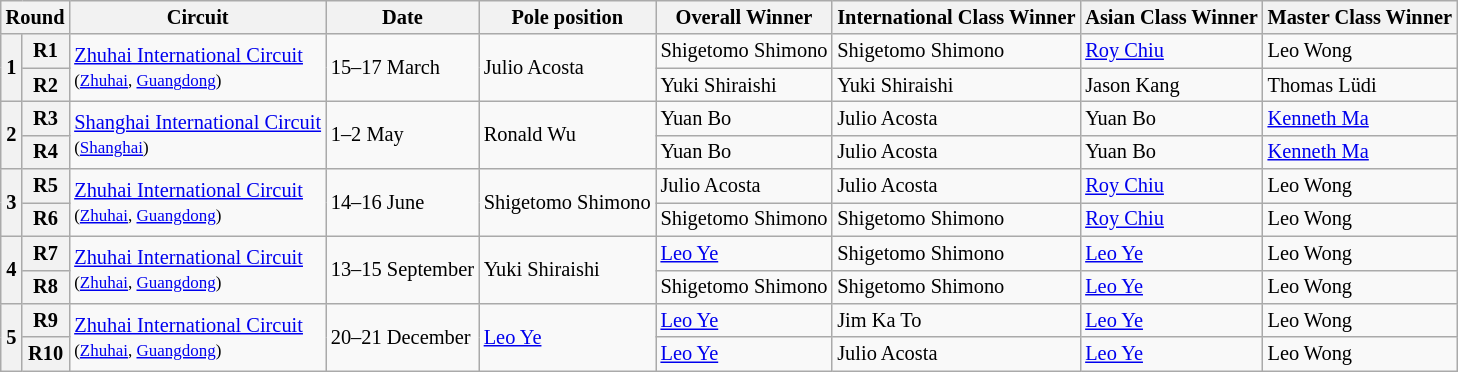<table class="wikitable" style="font-size: 85%">
<tr>
<th colspan=2>Round</th>
<th>Circuit</th>
<th>Date</th>
<th>Pole position</th>
<th>Overall Winner</th>
<th>International Class Winner</th>
<th>Asian Class Winner</th>
<th>Master Class Winner</th>
</tr>
<tr>
<th rowspan=2>1</th>
<th>R1</th>
<td rowspan=2><a href='#'>Zhuhai International Circuit</a><br><small>(<a href='#'>Zhuhai</a>, <a href='#'>Guangdong</a>)</small></td>
<td rowspan=2>15–17 March</td>
<td rowspan=2> Julio Acosta</td>
<td> Shigetomo Shimono</td>
<td> Shigetomo Shimono</td>
<td> <a href='#'>Roy Chiu</a></td>
<td> Leo Wong</td>
</tr>
<tr>
<th>R2</th>
<td> Yuki Shiraishi</td>
<td> Yuki Shiraishi</td>
<td> Jason Kang</td>
<td> Thomas Lüdi</td>
</tr>
<tr>
<th rowspan=2>2</th>
<th>R3</th>
<td rowspan=2><a href='#'>Shanghai International Circuit</a><br><small>(<a href='#'>Shanghai</a>)</small></td>
<td rowspan=2>1–2 May</td>
<td rowspan=2> Ronald Wu</td>
<td> Yuan Bo</td>
<td> Julio Acosta</td>
<td> Yuan Bo</td>
<td> <a href='#'>Kenneth Ma</a></td>
</tr>
<tr>
<th>R4</th>
<td> Yuan Bo</td>
<td> Julio Acosta</td>
<td> Yuan Bo</td>
<td> <a href='#'>Kenneth Ma</a></td>
</tr>
<tr>
<th rowspan=2>3</th>
<th>R5</th>
<td rowspan=2><a href='#'>Zhuhai International Circuit</a><br><small>(<a href='#'>Zhuhai</a>, <a href='#'>Guangdong</a>)</small></td>
<td rowspan=2>14–16 June</td>
<td rowspan=2> Shigetomo Shimono</td>
<td> Julio Acosta</td>
<td> Julio Acosta</td>
<td> <a href='#'>Roy Chiu</a></td>
<td> Leo Wong</td>
</tr>
<tr>
<th>R6</th>
<td> Shigetomo Shimono</td>
<td> Shigetomo Shimono</td>
<td> <a href='#'>Roy Chiu</a></td>
<td> Leo Wong</td>
</tr>
<tr>
<th rowspan=2>4</th>
<th>R7</th>
<td rowspan=2><a href='#'>Zhuhai International Circuit</a><br><small>(<a href='#'>Zhuhai</a>, <a href='#'>Guangdong</a>)</small></td>
<td rowspan=2>13–15 September</td>
<td rowspan=2> Yuki Shiraishi</td>
<td> <a href='#'>Leo Ye</a></td>
<td> Shigetomo Shimono</td>
<td> <a href='#'>Leo Ye</a></td>
<td> Leo Wong</td>
</tr>
<tr>
<th>R8</th>
<td> Shigetomo Shimono</td>
<td> Shigetomo Shimono</td>
<td> <a href='#'>Leo Ye</a></td>
<td> Leo Wong</td>
</tr>
<tr>
<th rowspan=2>5</th>
<th>R9</th>
<td rowspan=2><a href='#'>Zhuhai International Circuit</a><br><small>(<a href='#'>Zhuhai</a>, <a href='#'>Guangdong</a>)</small></td>
<td rowspan=2>20–21 December</td>
<td rowspan=2> <a href='#'>Leo Ye</a></td>
<td> <a href='#'>Leo Ye</a></td>
<td> Jim Ka To</td>
<td> <a href='#'>Leo Ye</a></td>
<td> Leo Wong</td>
</tr>
<tr>
<th>R10</th>
<td> <a href='#'>Leo Ye</a></td>
<td> Julio Acosta</td>
<td> <a href='#'>Leo Ye</a></td>
<td> Leo Wong</td>
</tr>
</table>
